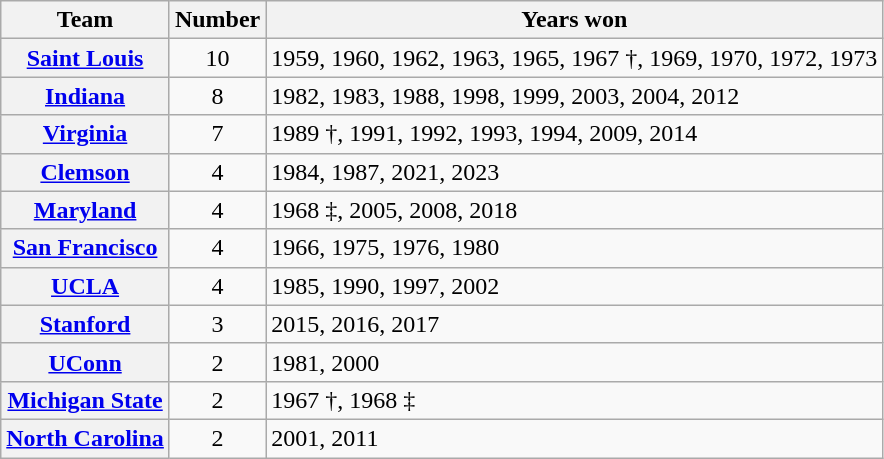<table class="wikitable plainrowheaders sortable">
<tr>
<th scope="col">Team</th>
<th scope="col">Number</th>
<th scope="col" class="unsortable">Years won</th>
</tr>
<tr>
<th scope="row" style="text-align:center;"><a href='#'>Saint Louis</a></th>
<td style="text-align:center">10</td>
<td>1959, 1960, 1962, 1963, 1965, 1967 †, 1969, 1970, 1972, 1973</td>
</tr>
<tr>
<th scope="row" style="text-align:center;"><a href='#'>Indiana</a></th>
<td style="text-align:center">8</td>
<td>1982, 1983, 1988, 1998, 1999, 2003, 2004, 2012</td>
</tr>
<tr>
<th scope="row" style="text-align:center;"><a href='#'>Virginia</a></th>
<td style="text-align:center">7</td>
<td>1989 †, 1991, 1992, 1993, 1994, 2009, 2014</td>
</tr>
<tr>
<th scope="row" style="text-align:center;"><a href='#'>Clemson</a></th>
<td style="text-align:center">4</td>
<td>1984, 1987, 2021, 2023</td>
</tr>
<tr>
<th scope="row" style="text-align:center;"><a href='#'>Maryland</a></th>
<td style="text-align:center">4</td>
<td>1968 ‡, 2005, 2008, 2018</td>
</tr>
<tr>
<th scope="row" style="text-align:center;"><a href='#'>San Francisco</a></th>
<td style="text-align:center">4</td>
<td>1966, 1975, 1976, 1980</td>
</tr>
<tr>
<th scope="row" style="text-align:center;"><a href='#'>UCLA</a></th>
<td style="text-align:center">4</td>
<td>1985, 1990, 1997, 2002</td>
</tr>
<tr>
<th scope="row" style="text-align:center;"><a href='#'>Stanford</a></th>
<td style="text-align:center">3</td>
<td>2015, 2016, 2017</td>
</tr>
<tr>
<th scope="row" style="text-align:center;"><a href='#'>UConn</a></th>
<td style="text-align:center">2</td>
<td>1981, 2000</td>
</tr>
<tr>
<th scope="row" style="text-align:center;"><a href='#'>Michigan State</a></th>
<td style="text-align:center">2</td>
<td>1967 †, 1968 ‡</td>
</tr>
<tr>
<th scope="row" style="text-align:center;"><a href='#'>North Carolina</a></th>
<td style="text-align:center">2</td>
<td>2001, 2011</td>
</tr>
</table>
